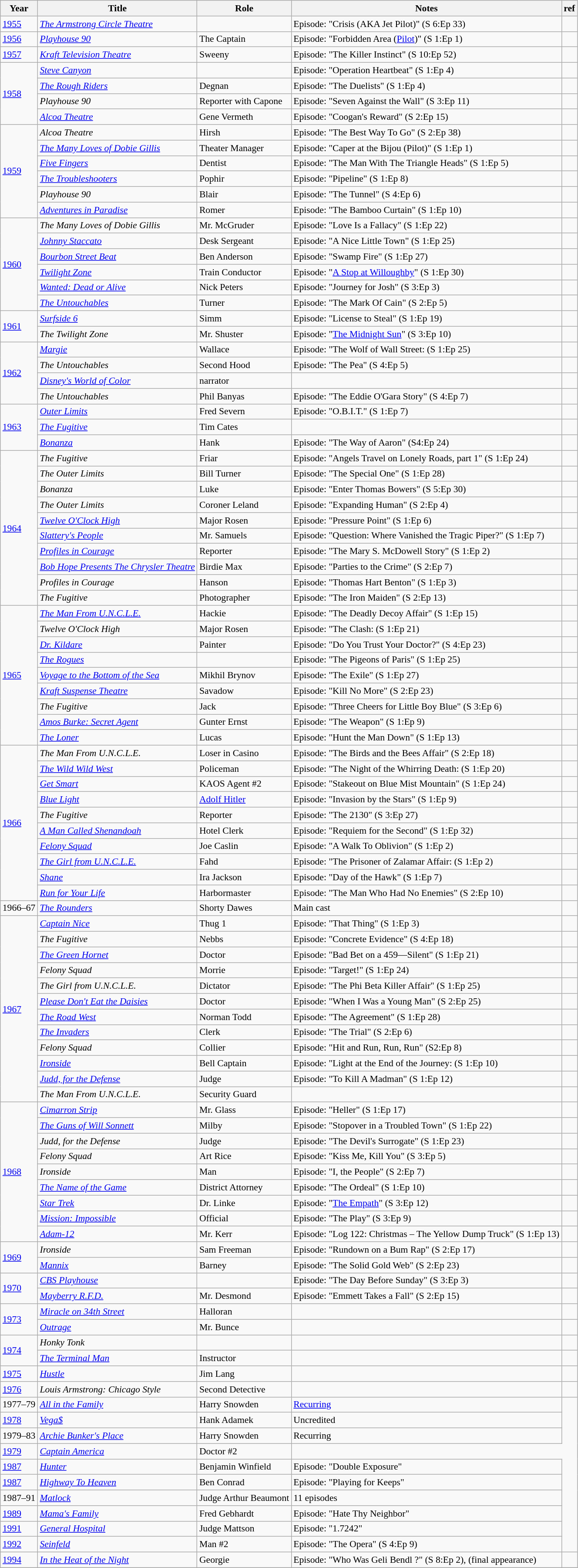<table class="wikitable" style="font-size: 90%;">
<tr>
<th>Year</th>
<th>Title</th>
<th>Role</th>
<th class = "unsortable">Notes</th>
<th>ref</th>
</tr>
<tr>
<td><a href='#'>1955</a></td>
<td><em><a href='#'>The Armstrong Circle Theatre</a></em></td>
<td></td>
<td>Episode: "Crisis (AKA Jet Pilot)" (S 6:Ep 33)</td>
<td></td>
</tr>
<tr>
<td><a href='#'>1956</a></td>
<td><em><a href='#'>Playhouse 90</a></em></td>
<td>The Captain</td>
<td>Episode: "Forbidden Area (<a href='#'>Pilot</a>)" (S 1:Ep 1)</td>
<td></td>
</tr>
<tr>
<td><a href='#'>1957</a></td>
<td><em><a href='#'>Kraft Television Theatre</a></em></td>
<td>Sweeny</td>
<td>Episode: "The Killer Instinct" (S 10:Ep 52)</td>
<td></td>
</tr>
<tr>
<td rowspan="4"><a href='#'>1958</a></td>
<td><em><a href='#'>Steve Canyon</a></em></td>
<td></td>
<td>Episode: "Operation Heartbeat" (S 1:Ep 4)</td>
<td></td>
</tr>
<tr>
<td><em><a href='#'>The Rough Riders</a></em></td>
<td>Degnan</td>
<td>Episode: "The Duelists" (S 1:Ep 4)</td>
<td></td>
</tr>
<tr>
<td><em>Playhouse 90</em></td>
<td>Reporter with Capone</td>
<td>Episode: "Seven Against the Wall" (S 3:Ep 11)</td>
<td></td>
</tr>
<tr>
<td><em><a href='#'>Alcoa Theatre</a></em></td>
<td>Gene Vermeth</td>
<td>Episode: "Coogan's Reward" (S 2:Ep 15)</td>
<td></td>
</tr>
<tr>
<td rowspan="6"><a href='#'>1959</a></td>
<td><em>Alcoa Theatre</em></td>
<td>Hirsh</td>
<td>Episode: "The Best Way To Go" (S 2:Ep 38)</td>
<td></td>
</tr>
<tr>
<td><em><a href='#'>The Many Loves of Dobie Gillis</a></em></td>
<td>Theater Manager</td>
<td>Episode: "Caper at the Bijou (Pilot)" (S 1:Ep 1)</td>
<td></td>
</tr>
<tr>
<td><em><a href='#'>Five Fingers</a></em></td>
<td>Dentist</td>
<td>Episode: "The Man With The Triangle Heads" (S 1:Ep 5)</td>
<td></td>
</tr>
<tr>
<td><em><a href='#'>The Troubleshooters</a></em></td>
<td>Pophir</td>
<td>Episode: "Pipeline" (S 1:Ep 8)</td>
<td></td>
</tr>
<tr>
<td><em>Playhouse 90</em></td>
<td>Blair</td>
<td>Episode: "The Tunnel" (S 4:Ep 6)</td>
<td></td>
</tr>
<tr>
<td><em><a href='#'>Adventures in Paradise</a></em></td>
<td>Romer</td>
<td>Episode: "The Bamboo Curtain" (S 1:Ep 10)</td>
<td></td>
</tr>
<tr>
<td rowspan="6"><a href='#'>1960</a></td>
<td><em>The Many Loves of Dobie Gillis</em></td>
<td>Mr. McGruder</td>
<td>Episode: "Love Is a Fallacy" (S 1:Ep 22)</td>
<td></td>
</tr>
<tr>
<td><em><a href='#'>Johnny Staccato</a></em></td>
<td>Desk Sergeant</td>
<td>Episode: "A Nice Little Town" (S 1:Ep 25)</td>
<td></td>
</tr>
<tr>
<td><em><a href='#'>Bourbon Street Beat</a></em></td>
<td>Ben Anderson</td>
<td>Episode: "Swamp Fire" (S 1:Ep 27)</td>
<td></td>
</tr>
<tr>
<td><em><a href='#'>Twilight Zone</a></em></td>
<td>Train Conductor</td>
<td>Episode: "<a href='#'>A Stop at Willoughby</a>" (S 1:Ep 30)</td>
<td></td>
</tr>
<tr>
<td><em><a href='#'>Wanted: Dead or Alive</a></em></td>
<td>Nick Peters</td>
<td>Episode: "Journey for Josh" (S 3:Ep 3)</td>
<td></td>
</tr>
<tr>
<td><em><a href='#'>The Untouchables</a></em></td>
<td>Turner</td>
<td>Episode: "The Mark Of Cain" (S 2:Ep 5)</td>
<td></td>
</tr>
<tr>
<td rowspan="2"><a href='#'>1961</a></td>
<td><em><a href='#'>Surfside 6</a></em></td>
<td>Simm</td>
<td>Episode: "License to Steal" (S 1:Ep 19)</td>
<td></td>
</tr>
<tr>
<td><em>The Twilight Zone</em></td>
<td>Mr. Shuster</td>
<td>Episode: "<a href='#'>The Midnight Sun</a>" (S 3:Ep 10)</td>
<td></td>
</tr>
<tr>
<td rowspan="4"><a href='#'>1962</a></td>
<td><em><a href='#'>Margie</a></em></td>
<td>Wallace</td>
<td>Episode: "The Wolf of Wall Street: (S 1:Ep 25)</td>
<td></td>
</tr>
<tr>
<td><em>The Untouchables</em></td>
<td>Second Hood</td>
<td>Episode: "The Pea" (S 4:Ep 5)</td>
<td></td>
</tr>
<tr>
<td><em><a href='#'>Disney's World of Color</a></em></td>
<td>narrator</td>
<td></td>
<td></td>
</tr>
<tr>
<td><em>The Untouchables</em></td>
<td>Phil Banyas</td>
<td>Episode: "The Eddie O'Gara Story" (S 4:Ep 7)</td>
<td></td>
</tr>
<tr>
<td rowspan="3"><a href='#'>1963</a></td>
<td><em><a href='#'>Outer Limits</a></em></td>
<td>Fred Severn</td>
<td>Episode: "O.B.I.T." (S 1:Ep 7)</td>
<td></td>
</tr>
<tr>
<td><em><a href='#'>The Fugitive</a></em></td>
<td>Tim Cates</td>
<td></td>
<td></td>
</tr>
<tr>
<td><em><a href='#'>Bonanza</a></em></td>
<td>Hank</td>
<td>Episode: "The Way of Aaron" (S4:Ep 24)</td>
<td></td>
</tr>
<tr>
<td rowspan="10"><a href='#'>1964</a></td>
<td><em>The Fugitive</em></td>
<td>Friar</td>
<td>Episode: "Angels Travel on Lonely Roads, part 1" (S 1:Ep 24)</td>
<td></td>
</tr>
<tr>
<td><em>The Outer Limits</em></td>
<td>Bill Turner</td>
<td>Episode: "The Special One" (S 1:Ep 28)</td>
<td></td>
</tr>
<tr>
<td><em>Bonanza</em></td>
<td>Luke</td>
<td>Episode: "Enter Thomas Bowers" (S 5:Ep 30)</td>
<td></td>
</tr>
<tr>
<td><em>The Outer Limits</em></td>
<td>Coroner Leland</td>
<td>Episode: "Expanding Human" (S 2:Ep 4)</td>
<td></td>
</tr>
<tr>
<td><em><a href='#'>Twelve O'Clock High</a></em></td>
<td>Major Rosen</td>
<td>Episode: "Pressure Point" (S 1:Ep 6)</td>
<td></td>
</tr>
<tr>
<td><em><a href='#'>Slattery's People</a></em></td>
<td>Mr. Samuels</td>
<td>Episode: "Question: Where Vanished the Tragic Piper?" (S 1:Ep 7)</td>
<td></td>
</tr>
<tr>
<td><em><a href='#'>Profiles in Courage</a></em></td>
<td>Reporter</td>
<td>Episode: "The Mary S. McDowell Story" (S 1:Ep 2)</td>
<td></td>
</tr>
<tr>
<td><em><a href='#'>Bob Hope Presents The Chrysler Theatre</a></em></td>
<td>Birdie Max</td>
<td>Episode: "Parties to the Crime" (S 2:Ep 7)</td>
<td></td>
</tr>
<tr>
<td><em>Profiles in Courage</em></td>
<td>Hanson</td>
<td>Episode: "Thomas Hart Benton" (S 1:Ep 3)</td>
<td></td>
</tr>
<tr>
<td><em>The Fugitive</em></td>
<td>Photographer</td>
<td>Episode: "The Iron Maiden" (S 2:Ep 13)</td>
<td></td>
</tr>
<tr>
<td rowspan="9"><a href='#'>1965</a></td>
<td><em><a href='#'>The Man From U.N.C.L.E.</a></em></td>
<td>Hackie</td>
<td>Episode: "The Deadly Decoy Affair" (S 1:Ep 15)</td>
<td></td>
</tr>
<tr>
<td><em>Twelve O'Clock High</em></td>
<td>Major Rosen</td>
<td>Episode: "The Clash: (S 1:Ep 21)</td>
<td></td>
</tr>
<tr>
<td><em><a href='#'>Dr. Kildare</a></em></td>
<td>Painter</td>
<td>Episode: "Do You Trust Your Doctor?" (S 4:Ep 23)</td>
<td></td>
</tr>
<tr>
<td><em><a href='#'>The Rogues</a></em></td>
<td></td>
<td>Episode: "The Pigeons of Paris" (S 1:Ep 25)</td>
<td></td>
</tr>
<tr>
<td><em><a href='#'>Voyage to the Bottom of the Sea</a></em></td>
<td>Mikhil Brynov</td>
<td>Episode: "The Exile" (S 1:Ep 27)</td>
<td></td>
</tr>
<tr>
<td><em><a href='#'>Kraft Suspense Theatre</a></em></td>
<td>Savadow</td>
<td>Episode: "Kill No More" (S 2:Ep 23)</td>
<td></td>
</tr>
<tr>
<td><em>The Fugitive</em></td>
<td>Jack</td>
<td>Episode: "Three Cheers for Little Boy Blue" (S 3:Ep 6)</td>
<td></td>
</tr>
<tr>
<td><em><a href='#'>Amos Burke: Secret Agent</a></em></td>
<td>Gunter Ernst</td>
<td>Episode: "The Weapon" (S 1:Ep 9)</td>
<td></td>
</tr>
<tr>
<td><em><a href='#'>The Loner</a></em></td>
<td>Lucas</td>
<td>Episode: "Hunt the Man Down" (S 1:Ep 13)</td>
<td></td>
</tr>
<tr>
<td rowspan="10"><a href='#'>1966</a></td>
<td><em>The Man From U.N.C.L.E.</em></td>
<td>Loser in Casino</td>
<td>Episode: "The Birds and the Bees Affair" (S 2:Ep 18)</td>
<td></td>
</tr>
<tr>
<td><em><a href='#'>The Wild Wild West</a></em></td>
<td>Policeman</td>
<td>Episode: "The Night of the Whirring Death: (S 1:Ep 20)</td>
<td></td>
</tr>
<tr>
<td><em><a href='#'>Get Smart</a></em></td>
<td>KAOS Agent #2</td>
<td>Episode: "Stakeout on Blue Mist Mountain" (S 1:Ep 24)</td>
<td></td>
</tr>
<tr>
<td><em><a href='#'>Blue Light</a></em></td>
<td><a href='#'>Adolf Hitler</a></td>
<td>Episode: "Invasion by the Stars" (S 1:Ep 9)</td>
<td></td>
</tr>
<tr>
<td><em>The Fugitive</em></td>
<td>Reporter</td>
<td>Episode: "The 2130" (S 3:Ep 27)</td>
<td></td>
</tr>
<tr>
<td><em><a href='#'>A Man Called Shenandoah</a></em></td>
<td>Hotel Clerk</td>
<td>Episode: "Requiem for the Second" (S 1:Ep 32)</td>
<td></td>
</tr>
<tr>
<td><em><a href='#'>Felony Squad</a></em></td>
<td>Joe Caslin</td>
<td>Episode: "A Walk To Oblivion" (S 1:Ep 2)</td>
<td></td>
</tr>
<tr>
<td><em><a href='#'>The Girl from U.N.C.L.E.</a></em></td>
<td>Fahd</td>
<td>Episode: "The Prisoner of Zalamar Affair: (S 1:Ep 2)</td>
<td></td>
</tr>
<tr>
<td><em><a href='#'>Shane</a></em></td>
<td>Ira Jackson</td>
<td>Episode: "Day of the Hawk" (S 1:Ep 7)</td>
<td></td>
</tr>
<tr>
<td><em><a href='#'>Run for Your Life</a></em></td>
<td>Harbormaster</td>
<td>Episode: "The Man Who Had No Enemies" (S 2:Ep 10)</td>
<td></td>
</tr>
<tr>
<td>1966–67</td>
<td><em><a href='#'>The Rounders</a></em></td>
<td>Shorty Dawes</td>
<td>Main cast</td>
<td></td>
</tr>
<tr>
<td rowspan="12"><a href='#'>1967</a></td>
<td><em><a href='#'>Captain Nice</a></em></td>
<td>Thug 1</td>
<td>Episode: "That Thing" (S 1:Ep 3)</td>
<td></td>
</tr>
<tr>
<td><em>The Fugitive</em></td>
<td>Nebbs</td>
<td>Episode: "Concrete Evidence" (S 4:Ep 18)</td>
<td></td>
</tr>
<tr>
<td><em><a href='#'>The Green Hornet</a></em></td>
<td>Doctor</td>
<td>Episode: "Bad Bet on a 459—Silent" (S 1:Ep 21)</td>
<td></td>
</tr>
<tr>
<td><em>Felony Squad</em></td>
<td>Morrie</td>
<td>Episode: "Target!" (S 1:Ep 24)</td>
<td></td>
</tr>
<tr>
<td><em>The Girl from U.N.C.L.E.</em></td>
<td>Dictator</td>
<td>Episode: "The Phi Beta Killer Affair" (S 1:Ep 25)</td>
<td></td>
</tr>
<tr>
<td><em><a href='#'>Please Don't Eat the Daisies</a></em></td>
<td>Doctor</td>
<td>Episode: "When I Was a Young Man" (S 2:Ep 25)</td>
<td></td>
</tr>
<tr>
<td><em><a href='#'>The Road West</a></em></td>
<td>Norman Todd</td>
<td>Episode: "The Agreement" (S 1:Ep 28)</td>
<td></td>
</tr>
<tr>
<td><em><a href='#'>The Invaders</a></em></td>
<td>Clerk</td>
<td>Episode: "The Trial" (S 2:Ep 6)</td>
<td></td>
</tr>
<tr>
<td><em>Felony Squad</em></td>
<td>Collier</td>
<td>Episode: "Hit and Run, Run, Run" (S2:Ep 8)</td>
<td></td>
</tr>
<tr>
<td><em><a href='#'>Ironside</a></em></td>
<td>Bell Captain</td>
<td>Episode: "Light at the End of the Journey: (S 1:Ep 10)</td>
<td></td>
</tr>
<tr>
<td><em><a href='#'>Judd, for the Defense</a></em></td>
<td>Judge</td>
<td>Episode: "To Kill A Madman" (S 1:Ep 12)</td>
<td></td>
</tr>
<tr>
<td><em>The Man From U.N.C.L.E.</em></td>
<td>Security Guard</td>
<td></td>
<td></td>
</tr>
<tr>
<td rowspan="9"><a href='#'>1968</a></td>
<td><em><a href='#'>Cimarron Strip</a></em></td>
<td>Mr. Glass</td>
<td>Episode: "Heller" (S 1:Ep 17)</td>
<td></td>
</tr>
<tr>
<td><em><a href='#'>The Guns of Will Sonnett</a></em></td>
<td>Milby</td>
<td>Episode: "Stopover in a Troubled Town" (S 1:Ep 22)</td>
<td></td>
</tr>
<tr>
<td><em>Judd, for the Defense</em></td>
<td>Judge</td>
<td>Episode: "The Devil's Surrogate" (S 1:Ep 23)</td>
<td></td>
</tr>
<tr>
<td><em>Felony Squad</em></td>
<td>Art Rice</td>
<td>Episode: "Kiss Me, Kill You" (S 3:Ep 5)</td>
<td></td>
</tr>
<tr>
<td><em>Ironside</em></td>
<td>Man</td>
<td>Episode: "I, the People" (S 2:Ep 7)</td>
<td></td>
</tr>
<tr>
<td><em><a href='#'>The Name of the Game</a></em></td>
<td>District Attorney</td>
<td>Episode: "The Ordeal" (S 1:Ep 10)</td>
<td></td>
</tr>
<tr>
<td><em><a href='#'>Star Trek</a></em></td>
<td>Dr. Linke</td>
<td>Episode: "<a href='#'>The Empath</a>" (S 3:Ep 12)</td>
<td></td>
</tr>
<tr>
<td><em><a href='#'>Mission: Impossible</a></em></td>
<td>Official</td>
<td>Episode: "The Play" (S 3:Ep 9)</td>
<td></td>
</tr>
<tr>
<td><em><a href='#'>Adam-12</a></em></td>
<td>Mr. Kerr</td>
<td>Episode: "Log 122: Christmas – The Yellow Dump Truck" (S 1:Ep 13)</td>
<td></td>
</tr>
<tr>
<td rowspan="2"><a href='#'>1969</a></td>
<td><em>Ironside</em></td>
<td>Sam Freeman</td>
<td>Episode: "Rundown on a Bum Rap" (S 2:Ep 17)</td>
<td></td>
</tr>
<tr>
<td><em><a href='#'>Mannix</a></em></td>
<td>Barney</td>
<td>Episode: "The Solid Gold Web" (S 2:Ep 23)</td>
<td></td>
</tr>
<tr>
<td rowspan="2"><a href='#'>1970</a></td>
<td><em><a href='#'>CBS Playhouse</a></em></td>
<td></td>
<td>Episode: "The Day Before Sunday" (S 3:Ep 3)</td>
<td></td>
</tr>
<tr>
<td><em><a href='#'>Mayberry R.F.D.</a></em></td>
<td>Mr. Desmond</td>
<td>Episode: "Emmett Takes a Fall" (S 2:Ep 15)</td>
<td></td>
</tr>
<tr>
<td rowspan="2"><a href='#'>1973</a></td>
<td><em><a href='#'>Miracle on 34th Street</a></em></td>
<td>Halloran</td>
<td></td>
<td></td>
</tr>
<tr>
<td><em><a href='#'>Outrage</a></em></td>
<td>Mr. Bunce</td>
<td></td>
<td></td>
</tr>
<tr>
<td rowspan="2"><a href='#'>1974</a></td>
<td><em>Honky Tonk</em></td>
<td></td>
<td></td>
<td></td>
</tr>
<tr>
<td><em><a href='#'>The Terminal Man</a></em></td>
<td>Instructor</td>
<td></td>
<td></td>
</tr>
<tr>
<td><a href='#'>1975</a></td>
<td><em><a href='#'>Hustle</a></em></td>
<td>Jim Lang</td>
<td></td>
<td></td>
</tr>
<tr>
<td><a href='#'>1976</a></td>
<td><em>Louis Armstrong: Chicago Style</em></td>
<td>Second Detective</td>
<td></td>
<td></td>
</tr>
<tr>
<td>1977–79</td>
<td><em><a href='#'>All in the Family</a></em></td>
<td>Harry Snowden</td>
<td><a href='#'>Recurring</a></td>
</tr>
<tr>
<td><a href='#'>1978</a></td>
<td><em><a href='#'>Vega$</a></em></td>
<td>Hank Adamek</td>
<td>Uncredited</td>
</tr>
<tr>
<td>1979–83</td>
<td><em><a href='#'>Archie Bunker's Place</a></em></td>
<td>Harry Snowden</td>
<td>Recurring</td>
</tr>
<tr>
<td><a href='#'>1979</a></td>
<td><em><a href='#'>Captain America</a></em></td>
<td>Doctor #2</td>
</tr>
<tr>
<td><a href='#'>1987</a></td>
<td><em><a href='#'>Hunter</a></em></td>
<td>Benjamin Winfield</td>
<td>Episode: "Double Exposure"</td>
</tr>
<tr>
<td><a href='#'>1987</a></td>
<td><em><a href='#'>Highway To Heaven</a></em></td>
<td>Ben Conrad</td>
<td>Episode: "Playing for Keeps"</td>
</tr>
<tr>
<td>1987–91</td>
<td><em><a href='#'>Matlock</a></em></td>
<td>Judge Arthur Beaumont</td>
<td>11 episodes</td>
</tr>
<tr>
<td><a href='#'>1989</a></td>
<td><em><a href='#'>Mama's Family</a></em></td>
<td>Fred Gebhardt</td>
<td>Episode: "Hate Thy Neighbor"</td>
</tr>
<tr>
<td><a href='#'>1991</a></td>
<td><em><a href='#'>General Hospital</a></em></td>
<td>Judge Mattson</td>
<td>Episode: "1.7242"</td>
</tr>
<tr>
<td><a href='#'>1992</a></td>
<td><em><a href='#'>Seinfeld</a></em></td>
<td>Man #2</td>
<td>Episode: "The Opera" (S 4:Ep 9)</td>
</tr>
<tr>
<td><a href='#'>1994</a></td>
<td><em><a href='#'>In the Heat of the Night</a></em></td>
<td>Georgie</td>
<td>Episode: "Who Was Geli Bendl ?" (S 8:Ep 2), (final appearance)</td>
<td></td>
</tr>
<tr>
</tr>
</table>
